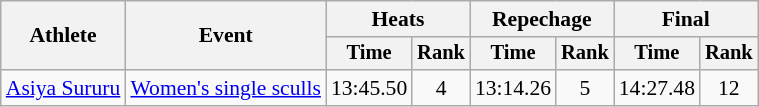<table class="wikitable" style="font-size:90%">
<tr>
<th rowspan=2>Athlete</th>
<th rowspan=2>Event</th>
<th colspan=2>Heats</th>
<th colspan=2>Repechage</th>
<th colspan=2>Final</th>
</tr>
<tr style="font-size:95%">
<th>Time</th>
<th>Rank</th>
<th>Time</th>
<th>Rank</th>
<th>Time</th>
<th>Rank</th>
</tr>
<tr align=center>
<td align=left><a href='#'>Asiya Sururu</a></td>
<td align=left><a href='#'>Women's single sculls</a></td>
<td>13:45.50</td>
<td>4</td>
<td>13:14.26</td>
<td>5</td>
<td>14:27.48</td>
<td>12</td>
</tr>
</table>
